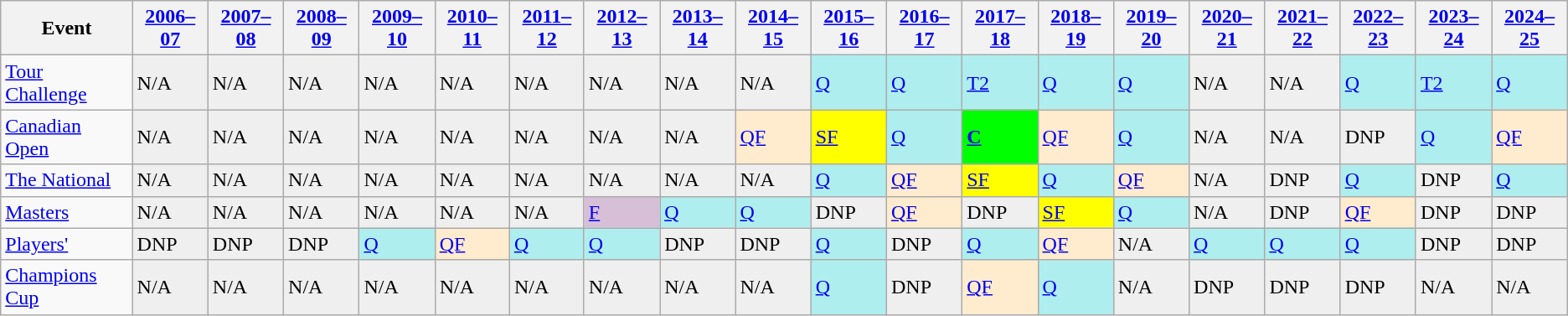<table class="wikitable" border="1">
<tr>
<th>Event</th>
<th><a href='#'>2006–07</a></th>
<th><a href='#'>2007–08</a></th>
<th><a href='#'>2008–09</a></th>
<th><a href='#'>2009–10</a></th>
<th><a href='#'>2010–11</a></th>
<th><a href='#'>2011–12</a></th>
<th><a href='#'>2012–13</a></th>
<th><a href='#'>2013–14</a></th>
<th><a href='#'>2014–15</a></th>
<th><a href='#'>2015–16</a></th>
<th><a href='#'>2016–17</a></th>
<th><a href='#'>2017–18</a></th>
<th><a href='#'>2018–19</a></th>
<th><a href='#'>2019–20</a></th>
<th><a href='#'>2020–21</a></th>
<th><a href='#'>2021–22</a></th>
<th><a href='#'>2022–23</a></th>
<th><a href='#'>2023–24</a></th>
<th><a href='#'>2024–25</a></th>
</tr>
<tr>
<td><a href='#'>Tour Challenge</a></td>
<td style="background:#EFEFEF;">N/A</td>
<td style="background:#EFEFEF;">N/A</td>
<td style="background:#EFEFEF;">N/A</td>
<td style="background:#EFEFEF;">N/A</td>
<td style="background:#EFEFEF;">N/A</td>
<td style="background:#EFEFEF;">N/A</td>
<td style="background:#EFEFEF;">N/A</td>
<td style="background:#EFEFEF;">N/A</td>
<td style="background:#EFEFEF;">N/A</td>
<td style="background:#afeeee;"><a href='#'>Q</a></td>
<td style="background:#afeeee;"><a href='#'>Q</a></td>
<td style="background:#afeeee;"><a href='#'>T2</a></td>
<td style="background:#afeeee;"><a href='#'>Q</a></td>
<td style="background:#afeeee;"><a href='#'>Q</a></td>
<td style="background:#EFEFEF;">N/A</td>
<td style="background:#EFEFEF;">N/A</td>
<td style="background:#afeeee;"><a href='#'>Q</a></td>
<td style="background:#afeeee;"><a href='#'>T2</a></td>
<td style="background:#afeeee;"><a href='#'>Q</a></td>
</tr>
<tr>
<td><a href='#'>Canadian Open</a></td>
<td style="background:#EFEFEF;">N/A</td>
<td style="background:#EFEFEF;">N/A</td>
<td style="background:#EFEFEF;">N/A</td>
<td style="background:#EFEFEF;">N/A</td>
<td style="background:#EFEFEF;">N/A</td>
<td style="background:#EFEFEF;">N/A</td>
<td style="background:#EFEFEF;">N/A</td>
<td style="background:#EFEFEF;">N/A</td>
<td style="background:#ffebcd;"><a href='#'>QF</a></td>
<td style="background:yellow;"><a href='#'>SF</a></td>
<td style="background:#afeeee;"><a href='#'>Q</a></td>
<td style="background:#00ff00;"><strong><a href='#'>C</a></strong></td>
<td style="background:#ffebcd;"><a href='#'>QF</a></td>
<td style="background:#afeeee;"><a href='#'>Q</a></td>
<td style="background:#EFEFEF;">N/A</td>
<td style="background:#EFEFEF;">N/A</td>
<td style="background:#EFEFEF;">DNP</td>
<td style="background:#afeeee;"><a href='#'>Q</a></td>
<td style="background:#ffebcd;"><a href='#'>QF</a></td>
</tr>
<tr>
<td><a href='#'>The National</a></td>
<td style="background:#EFEFEF;">N/A</td>
<td style="background:#EFEFEF;">N/A</td>
<td style="background:#EFEFEF;">N/A</td>
<td style="background:#EFEFEF;">N/A</td>
<td style="background:#EFEFEF;">N/A</td>
<td style="background:#EFEFEF;">N/A</td>
<td style="background:#EFEFEF;">N/A</td>
<td style="background:#EFEFEF;">N/A</td>
<td style="background:#EFEFEF;">N/A</td>
<td style="background:#afeeee;"><a href='#'>Q</a></td>
<td style="background:#ffebcd;"><a href='#'>QF</a></td>
<td style="background:yellow;"><a href='#'>SF</a></td>
<td style="background:#afeeee;"><a href='#'>Q</a></td>
<td style="background:#ffebcd;"><a href='#'>QF</a></td>
<td style="background:#EFEFEF;">N/A</td>
<td style="background:#EFEFEF;">DNP</td>
<td style="background:#afeeee;"><a href='#'>Q</a></td>
<td style="background:#EFEFEF;">DNP</td>
<td style="background:#afeeee;"><a href='#'>Q</a></td>
</tr>
<tr>
<td><a href='#'>Masters</a></td>
<td style="background:#EFEFEF;">N/A</td>
<td style="background:#EFEFEF;">N/A</td>
<td style="background:#EFEFEF;">N/A</td>
<td style="background:#EFEFEF;">N/A</td>
<td style="background:#EFEFEF;">N/A</td>
<td style="background:#EFEFEF;">N/A</td>
<td style="background:#D8BFD8;"><a href='#'>F</a></td>
<td style="background:#afeeee;"><a href='#'>Q</a></td>
<td style="background:#afeeee;"><a href='#'>Q</a></td>
<td style="background:#EFEFEF;">DNP</td>
<td style="background:#ffebcd;"><a href='#'>QF</a></td>
<td style="background:#EFEFEF;">DNP</td>
<td style="background:yellow;"><a href='#'>SF</a></td>
<td style="background:#afeeee;"><a href='#'>Q</a></td>
<td style="background:#EFEFEF;">N/A</td>
<td style="background:#EFEFEF;">DNP</td>
<td style="background:#ffebcd;"><a href='#'>QF</a></td>
<td style="background:#EFEFEF;">DNP</td>
<td style="background:#EFEFEF;">DNP</td>
</tr>
<tr>
<td><a href='#'>Players'</a></td>
<td style="background:#EFEFEF;">DNP</td>
<td style="background:#EFEFEF;">DNP</td>
<td style="background:#EFEFEF;">DNP</td>
<td style="background:#afeeee;"><a href='#'>Q</a></td>
<td style="background:#ffebcd;"><a href='#'>QF</a></td>
<td style="background:#afeeee;"><a href='#'>Q</a></td>
<td style="background:#afeeee;"><a href='#'>Q</a></td>
<td style="background:#EFEFEF;">DNP</td>
<td style="background:#EFEFEF;">DNP</td>
<td style="background:#afeeee;"><a href='#'>Q</a></td>
<td style="background:#EFEFEF;">DNP</td>
<td style="background:#afeeee;"><a href='#'>Q</a></td>
<td style="background:#ffebcd;"><a href='#'>QF</a></td>
<td style="background:#EFEFEF;">N/A</td>
<td style="background:#afeeee;"><a href='#'>Q</a></td>
<td style="background:#afeeee;"><a href='#'>Q</a></td>
<td style="background:#afeeee;"><a href='#'>Q</a></td>
<td style="background:#EFEFEF;">DNP</td>
<td style="background:#EFEFEF;">DNP</td>
</tr>
<tr>
<td><a href='#'>Champions Cup</a></td>
<td style="background:#EFEFEF;">N/A</td>
<td style="background:#EFEFEF;">N/A</td>
<td style="background:#EFEFEF;">N/A</td>
<td style="background:#EFEFEF;">N/A</td>
<td style="background:#EFEFEF;">N/A</td>
<td style="background:#EFEFEF;">N/A</td>
<td style="background:#EFEFEF;">N/A</td>
<td style="background:#EFEFEF;">N/A</td>
<td style="background:#EFEFEF;">N/A</td>
<td style="background:#afeeee;"><a href='#'>Q</a></td>
<td style="background:#EFEFEF;">DNP</td>
<td style="background:#ffebcd;"><a href='#'>QF</a></td>
<td style="background:#afeeee;"><a href='#'>Q</a></td>
<td style="background:#EFEFEF;">N/A</td>
<td style="background:#EFEFEF;">DNP</td>
<td style="background:#EFEFEF;">DNP</td>
<td style="background:#EFEFEF;">DNP</td>
<td style="background:#EFEFEF;">N/A</td>
<td style="background:#EFEFEF;">N/A</td>
</tr>
</table>
